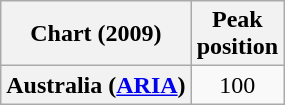<table class="wikitable plainrowheaders" style="text-align:center">
<tr>
<th scope="col">Chart (2009)</th>
<th scope="col">Peak<br>position</th>
</tr>
<tr>
<th scope="row">Australia (<a href='#'>ARIA</a>)</th>
<td>100</td>
</tr>
</table>
